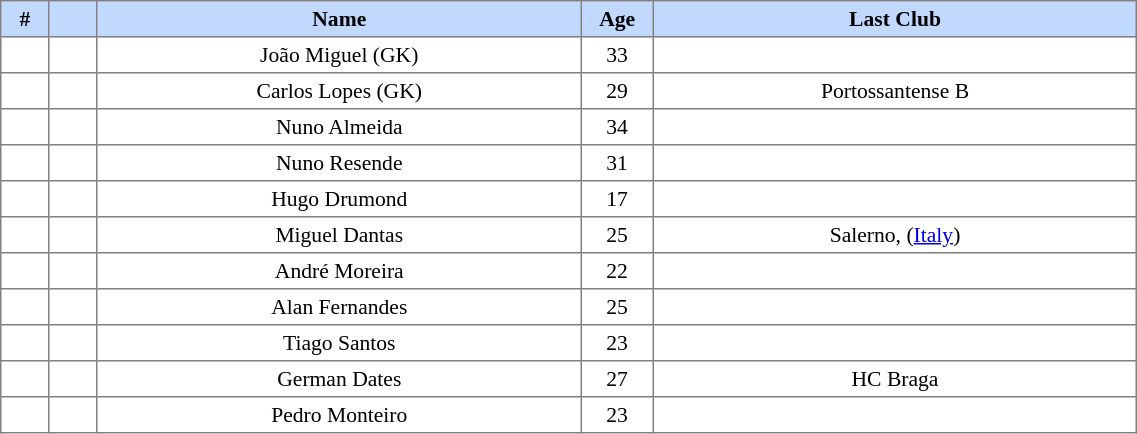<table border=1 style="border-collapse:collapse; font-size:90%;" cellpadding=3 cellspacing=0 width=60%>
<tr bgcolor=#C1D8FF>
<th width=2%>#</th>
<th width=2%></th>
<th width=20%>Name</th>
<th width=2%>Age</th>
<th width=20%>Last Club</th>
</tr>
<tr align=center>
<td></td>
<td></td>
<td>João Miguel (GK)</td>
<td>33</td>
<td></td>
</tr>
<tr align=center>
<td></td>
<td></td>
<td>Carlos Lopes (GK)</td>
<td>29</td>
<td>Portossantense B</td>
</tr>
<tr align=center>
<td></td>
<td></td>
<td>Nuno Almeida</td>
<td>34</td>
<td></td>
</tr>
<tr align=center>
<td></td>
<td></td>
<td>Nuno Resende</td>
<td>31</td>
<td></td>
</tr>
<tr align=center>
<td></td>
<td></td>
<td>Hugo Drumond</td>
<td>17</td>
<td></td>
</tr>
<tr align=center>
<td></td>
<td></td>
<td>Miguel Dantas</td>
<td>25</td>
<td>Salerno, (<a href='#'>Italy</a>)</td>
</tr>
<tr align=center>
<td></td>
<td></td>
<td>André Moreira</td>
<td>22</td>
<td></td>
</tr>
<tr align=center>
<td></td>
<td></td>
<td>Alan Fernandes</td>
<td>25</td>
<td></td>
</tr>
<tr align=center>
<td></td>
<td></td>
<td>Tiago Santos</td>
<td>23</td>
<td></td>
</tr>
<tr align=center>
<td></td>
<td></td>
<td>German Dates</td>
<td>27</td>
<td>HC Braga</td>
</tr>
<tr align=center>
<td></td>
<td></td>
<td>Pedro Monteiro</td>
<td>23</td>
<td></td>
</tr>
</table>
